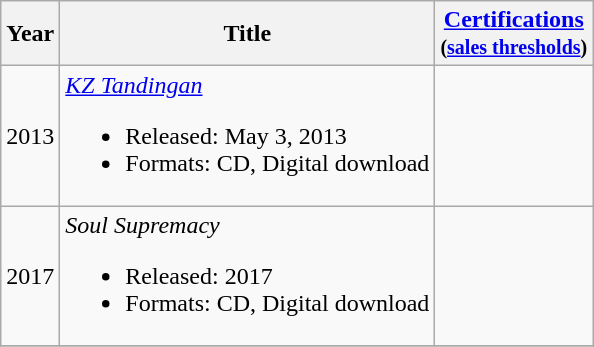<table class="wikitable">
<tr>
<th>Year</th>
<th>Title</th>
<th><a href='#'>Certifications</a><br><small>(<a href='#'>sales thresholds</a>)</small></th>
</tr>
<tr>
<td>2013</td>
<td><em><a href='#'>KZ Tandingan</a></em><br><ul><li>Released: May 3, 2013</li><li>Formats: CD, Digital download</li></ul></td>
<td></td>
</tr>
<tr>
<td>2017</td>
<td><em>Soul Supremacy</em><br><ul><li>Released: 2017</li><li>Formats: CD, Digital download</li></ul></td>
<td></td>
</tr>
<tr>
</tr>
</table>
